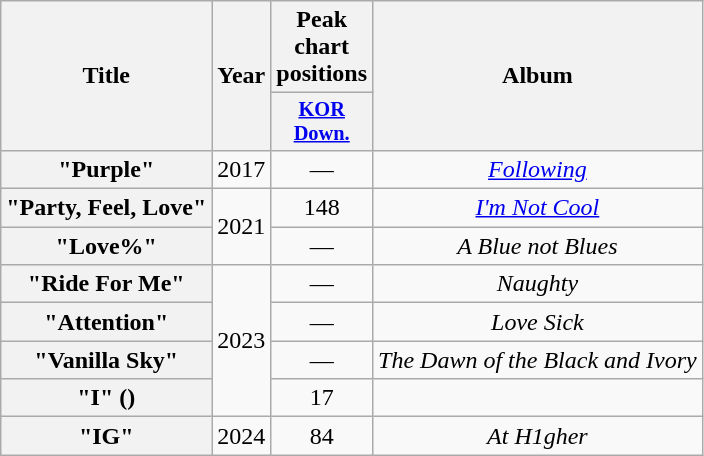<table class="wikitable plainrowheaders" style="text-align:center;">
<tr>
<th rowspan="2">Title</th>
<th rowspan="2">Year</th>
<th>Peak chart positions</th>
<th rowspan="2">Album</th>
</tr>
<tr>
<th scope="col" style="width:3em;font-size:85%"><a href='#'>KOR<br>Down.</a><br></th>
</tr>
<tr>
<th scope="row">"Purple"<br></th>
<td>2017</td>
<td>—</td>
<td><em><a href='#'>Following</a></em></td>
</tr>
<tr>
<th scope="row">"Party, Feel, Love"<br></th>
<td rowspan="2">2021</td>
<td>148</td>
<td><em><a href='#'>I'm Not Cool</a></em></td>
</tr>
<tr>
<th scope="row">"Love%"<br></th>
<td>—</td>
<td><em>A Blue not Blues</em></td>
</tr>
<tr>
<th scope="row">"Ride For Me"<br></th>
<td rowspan="4">2023</td>
<td>—</td>
<td><em>Naughty</em></td>
</tr>
<tr>
<th scope="row">"Attention"<br></th>
<td>—</td>
<td><em>Love Sick</em></td>
</tr>
<tr>
<th scope="row">"Vanilla Sky"<br></th>
<td>—</td>
<td><em>The Dawn of the Black and Ivory</em></td>
</tr>
<tr>
<th scope="row">"I" ()<br></th>
<td>17</td>
<td></td>
</tr>
<tr>
<th scope="row">"IG"<br></th>
<td>2024</td>
<td>84</td>
<td><em>At H1gher</em></td>
</tr>
</table>
